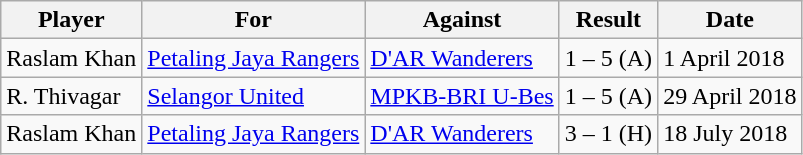<table class="wikitable">
<tr>
<th>Player</th>
<th>For</th>
<th>Against</th>
<th style="text-align:center">Result</th>
<th>Date</th>
</tr>
<tr>
<td> Raslam Khan</td>
<td><a href='#'>Petaling Jaya Rangers</a></td>
<td><a href='#'>D'AR Wanderers</a></td>
<td>1 – 5 (A)</td>
<td>1 April 2018</td>
</tr>
<tr>
<td> R. Thivagar</td>
<td><a href='#'>Selangor United</a></td>
<td><a href='#'>MPKB-BRI U-Bes</a></td>
<td>1 – 5 (A)</td>
<td>29 April 2018</td>
</tr>
<tr>
<td> Raslam Khan</td>
<td><a href='#'>Petaling Jaya Rangers</a></td>
<td><a href='#'>D'AR Wanderers</a></td>
<td>3 – 1 (H)</td>
<td>18 July 2018</td>
</tr>
</table>
